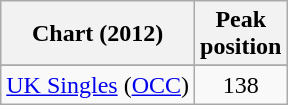<table class="wikitable">
<tr>
<th>Chart (2012)</th>
<th>Peak<br>position</th>
</tr>
<tr>
</tr>
<tr>
</tr>
<tr>
<td><a href='#'>UK Singles</a> (<a href='#'>OCC</a>)</td>
<td align="center">138</td>
</tr>
</table>
